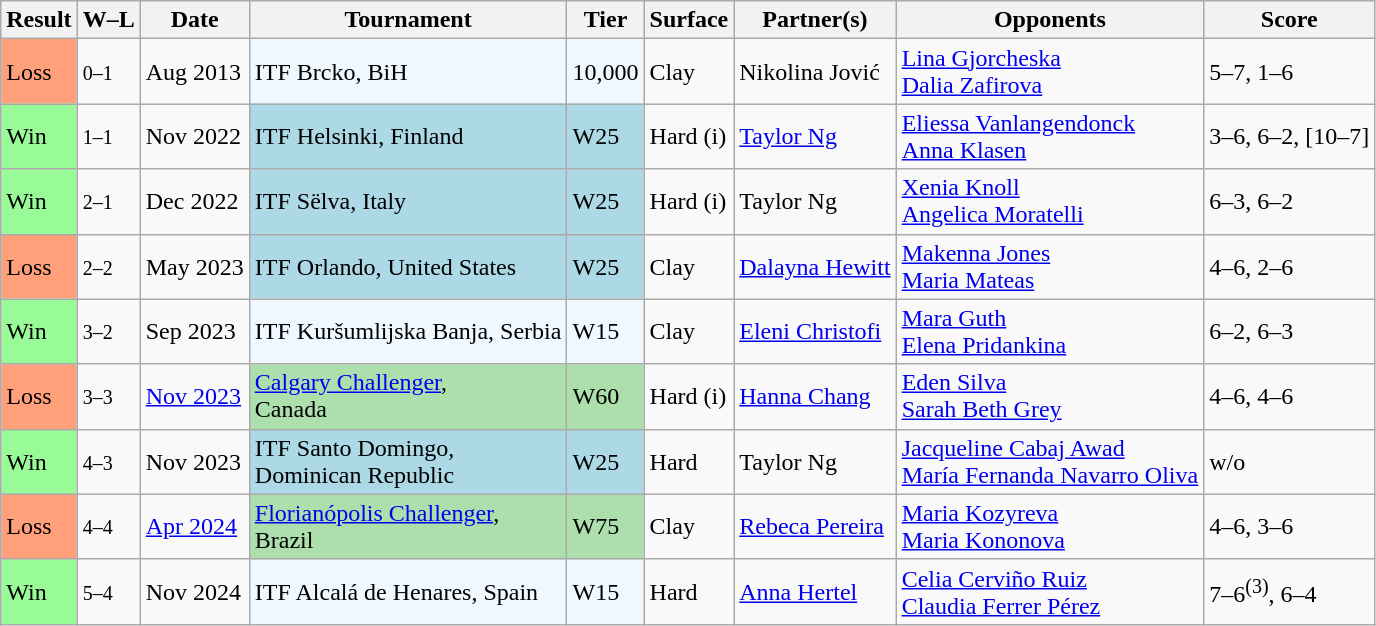<table class="wikitable sortable">
<tr>
<th>Result</th>
<th class="unsortable">W–L</th>
<th>Date</th>
<th>Tournament</th>
<th>Tier</th>
<th>Surface</th>
<th>Partner(s)</th>
<th>Opponents</th>
<th class="unsortable">Score</th>
</tr>
<tr>
<td style="background:#ffa07a;">Loss</td>
<td><small>0–1</small></td>
<td>Aug 2013</td>
<td bgcolor="f0f8ff">ITF Brcko, BiH</td>
<td bgcolor="f0f8ff">10,000</td>
<td>Clay</td>
<td> Nikolina Jović</td>
<td> <a href='#'>Lina Gjorcheska</a> <br>  <a href='#'>Dalia Zafirova</a></td>
<td>5–7, 1–6</td>
</tr>
<tr>
<td bgcolor="98FB98">Win</td>
<td><small>1–1</small></td>
<td>Nov 2022</td>
<td bgcolor="lightblue">ITF Helsinki, Finland</td>
<td bgcolor="lightblue">W25</td>
<td>Hard (i)</td>
<td> <a href='#'>Taylor Ng</a></td>
<td> <a href='#'>Eliessa Vanlangendonck</a> <br>  <a href='#'>Anna Klasen</a></td>
<td>3–6, 6–2, [10–7]</td>
</tr>
<tr>
<td bgcolor="98FB98">Win</td>
<td><small>2–1</small></td>
<td>Dec 2022</td>
<td bgcolor="lightblue">ITF Sëlva, Italy</td>
<td bgcolor="lightblue">W25</td>
<td>Hard (i)</td>
<td> Taylor Ng</td>
<td> <a href='#'>Xenia Knoll</a> <br>  <a href='#'>Angelica Moratelli</a></td>
<td>6–3, 6–2</td>
</tr>
<tr>
<td style="background:#ffa07a;">Loss</td>
<td><small>2–2</small></td>
<td>May 2023</td>
<td bgcolor="lightblue">ITF Orlando, United States</td>
<td bgcolor="lightblue">W25</td>
<td>Clay</td>
<td> <a href='#'>Dalayna Hewitt</a></td>
<td> <a href='#'>Makenna Jones</a> <br>  <a href='#'>Maria Mateas</a></td>
<td>4–6, 2–6</td>
</tr>
<tr>
<td style="background:#98fb98;">Win</td>
<td><small>3–2</small></td>
<td>Sep 2023</td>
<td style="background:#f0f8ff;">ITF Kuršumlijska Banja, Serbia</td>
<td style="background:#f0f8ff;">W15</td>
<td>Clay</td>
<td> <a href='#'>Eleni Christofi</a></td>
<td> <a href='#'>Mara Guth</a> <br>  <a href='#'>Elena Pridankina</a></td>
<td>6–2, 6–3</td>
</tr>
<tr>
<td style="background:#ffa07a;">Loss</td>
<td><small>3–3</small></td>
<td><a href='#'>Nov 2023</a></td>
<td style="background:#addfad;"><a href='#'>Calgary Challenger</a>, <br>Canada</td>
<td style="background:#addfad;">W60</td>
<td>Hard (i)</td>
<td> <a href='#'>Hanna Chang</a></td>
<td> <a href='#'>Eden Silva</a><br> <a href='#'>Sarah Beth Grey</a></td>
<td>4–6, 4–6</td>
</tr>
<tr>
<td bgcolor="98FB98">Win</td>
<td><small>4–3</small></td>
<td>Nov 2023</td>
<td bgcolor="lightblue">ITF Santo Domingo, <br>Dominican Republic</td>
<td bgcolor="lightblue">W25</td>
<td>Hard</td>
<td> Taylor Ng</td>
<td> <a href='#'>Jacqueline Cabaj Awad</a> <br>  <a href='#'>María Fernanda Navarro Oliva</a></td>
<td>w/o</td>
</tr>
<tr>
<td style="background:#ffa07a;">Loss</td>
<td><small>4–4</small></td>
<td><a href='#'>Apr 2024</a></td>
<td style="background:#addfad;"><a href='#'>Florianópolis Challenger</a>, <br>Brazil</td>
<td style="background:#addfad;">W75</td>
<td>Clay</td>
<td> <a href='#'>Rebeca Pereira</a></td>
<td> <a href='#'>Maria Kozyreva</a> <br>  <a href='#'>Maria Kononova</a></td>
<td>4–6, 3–6</td>
</tr>
<tr>
<td style="background:#98fb98;">Win</td>
<td><small>5–4</small></td>
<td>Nov 2024</td>
<td style="background:#f0f8ff;">ITF Alcalá de Henares, Spain</td>
<td style="background:#f0f8ff;">W15</td>
<td>Hard</td>
<td> <a href='#'>Anna Hertel</a></td>
<td> <a href='#'>Celia Cerviño Ruiz</a> <br>  <a href='#'>Claudia Ferrer Pérez</a></td>
<td>7–6<sup>(3)</sup>, 6–4</td>
</tr>
</table>
